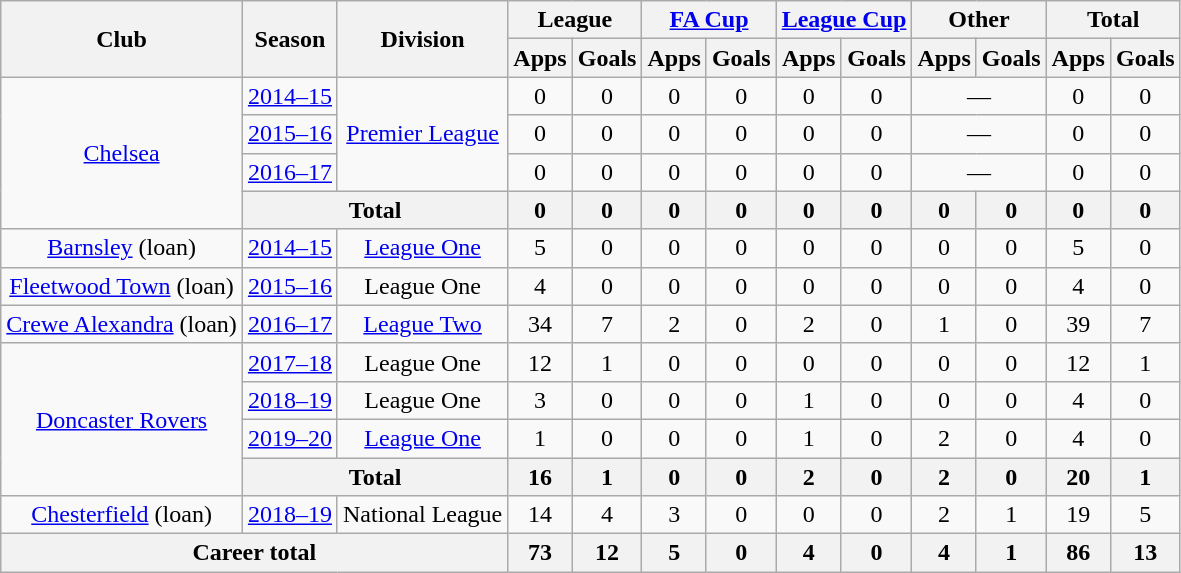<table class="wikitable" style="text-align: center;">
<tr>
<th rowspan="2">Club</th>
<th rowspan="2">Season</th>
<th rowspan="2">Division</th>
<th colspan="2">League</th>
<th colspan="2"><a href='#'>FA Cup</a></th>
<th colspan="2"><a href='#'>League Cup</a></th>
<th colspan="2">Other</th>
<th colspan="2">Total</th>
</tr>
<tr>
<th>Apps</th>
<th>Goals</th>
<th>Apps</th>
<th>Goals</th>
<th>Apps</th>
<th>Goals</th>
<th>Apps</th>
<th>Goals</th>
<th>Apps</th>
<th>Goals</th>
</tr>
<tr>
<td rowspan="4"><a href='#'>Chelsea</a></td>
<td><a href='#'>2014–15</a></td>
<td rowspan="3"><a href='#'>Premier League</a></td>
<td>0</td>
<td>0</td>
<td>0</td>
<td>0</td>
<td>0</td>
<td>0</td>
<td colspan="2">—</td>
<td>0</td>
<td>0</td>
</tr>
<tr>
<td><a href='#'>2015–16</a></td>
<td>0</td>
<td>0</td>
<td>0</td>
<td>0</td>
<td>0</td>
<td>0</td>
<td colspan="2">—</td>
<td>0</td>
<td>0</td>
</tr>
<tr>
<td><a href='#'>2016–17</a></td>
<td>0</td>
<td>0</td>
<td>0</td>
<td>0</td>
<td>0</td>
<td>0</td>
<td colspan="2">—</td>
<td>0</td>
<td>0</td>
</tr>
<tr>
<th colspan=2>Total</th>
<th>0</th>
<th>0</th>
<th>0</th>
<th>0</th>
<th>0</th>
<th>0</th>
<th>0</th>
<th>0</th>
<th>0</th>
<th>0</th>
</tr>
<tr>
<td><a href='#'>Barnsley</a> (loan)</td>
<td><a href='#'>2014–15</a></td>
<td><a href='#'>League One</a></td>
<td>5</td>
<td>0</td>
<td>0</td>
<td>0</td>
<td>0</td>
<td>0</td>
<td>0</td>
<td>0</td>
<td>5</td>
<td>0</td>
</tr>
<tr>
<td><a href='#'>Fleetwood Town</a> (loan)</td>
<td><a href='#'>2015–16</a></td>
<td>League One</td>
<td>4</td>
<td>0</td>
<td>0</td>
<td>0</td>
<td>0</td>
<td>0</td>
<td>0</td>
<td>0</td>
<td>4</td>
<td>0</td>
</tr>
<tr>
<td><a href='#'>Crewe Alexandra</a> (loan)</td>
<td><a href='#'>2016–17</a></td>
<td><a href='#'>League Two</a></td>
<td>34</td>
<td>7</td>
<td>2</td>
<td>0</td>
<td>2</td>
<td>0</td>
<td>1</td>
<td>0</td>
<td>39</td>
<td>7</td>
</tr>
<tr>
<td rowspan=4><a href='#'>Doncaster Rovers</a></td>
<td><a href='#'>2017–18</a></td>
<td>League One</td>
<td>12</td>
<td>1</td>
<td>0</td>
<td>0</td>
<td>0</td>
<td>0</td>
<td>0</td>
<td>0</td>
<td>12</td>
<td>1</td>
</tr>
<tr>
<td><a href='#'>2018–19</a></td>
<td>League One</td>
<td>3</td>
<td>0</td>
<td>0</td>
<td>0</td>
<td>1</td>
<td>0</td>
<td>0</td>
<td>0</td>
<td>4</td>
<td>0</td>
</tr>
<tr>
<td><a href='#'>2019–20</a></td>
<td><a href='#'>League One</a></td>
<td>1</td>
<td>0</td>
<td>0</td>
<td>0</td>
<td>1</td>
<td>0</td>
<td>2</td>
<td>0</td>
<td>4</td>
<td>0</td>
</tr>
<tr>
<th colspan=2>Total</th>
<th>16</th>
<th>1</th>
<th>0</th>
<th>0</th>
<th>2</th>
<th>0</th>
<th>2</th>
<th>0</th>
<th>20</th>
<th>1</th>
</tr>
<tr>
<td><a href='#'>Chesterfield</a> (loan)</td>
<td><a href='#'>2018–19</a></td>
<td>National League</td>
<td>14</td>
<td>4</td>
<td>3</td>
<td>0</td>
<td>0</td>
<td>0</td>
<td>2</td>
<td>1</td>
<td>19</td>
<td>5</td>
</tr>
<tr>
<th colspan=3>Career total</th>
<th>73</th>
<th>12</th>
<th>5</th>
<th>0</th>
<th>4</th>
<th>0</th>
<th>4</th>
<th>1</th>
<th>86</th>
<th>13</th>
</tr>
</table>
